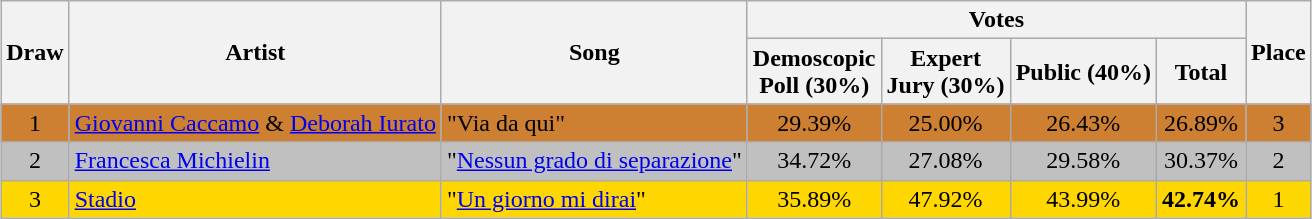<table class="sortable wikitable" style="margin: 1em auto 1em auto; text-align:center">
<tr>
<th rowspan="2">Draw</th>
<th rowspan="2">Artist</th>
<th rowspan="2">Song</th>
<th colspan="4" class="unsortable">Votes</th>
<th rowspan="2">Place</th>
</tr>
<tr>
<th>Demoscopic<br>Poll (30%)</th>
<th>Expert<br>Jury (30%)</th>
<th>Public (40%)</th>
<th>Total</th>
</tr>
<tr style="background:#cd7f32">
<td>1</td>
<td align="left"><a href='#'>Giovanni Caccamo</a> & <a href='#'>Deborah Iurato</a></td>
<td align="left">"Via da qui"</td>
<td>29.39%</td>
<td>25.00%</td>
<td>26.43%</td>
<td>26.89%</td>
<td>3</td>
</tr>
<tr style="background:silver">
<td>2</td>
<td align="left"><a href='#'>Francesca Michielin</a></td>
<td align="left">"<a href='#'>Nessun grado di separazione</a>"</td>
<td>34.72%</td>
<td>27.08%</td>
<td>29.58%</td>
<td>30.37%</td>
<td>2</td>
</tr>
<tr style="background:gold">
<td>3</td>
<td align="left"><a href='#'>Stadio</a></td>
<td align="left">"<a href='#'>Un giorno mi dirai</a>"</td>
<td>35.89%</td>
<td>47.92%</td>
<td>43.99%</td>
<td><strong>42.74%</strong></td>
<td>1</td>
</tr>
</table>
